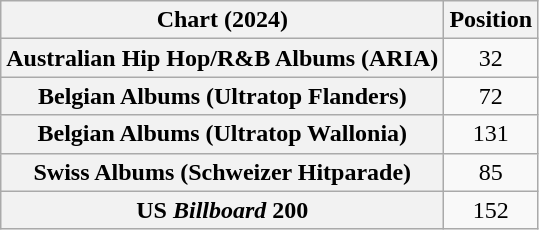<table class="wikitable sortable plainrowheaders" style="text-align:center">
<tr>
<th scope="col">Chart (2024)</th>
<th scope="col">Position</th>
</tr>
<tr>
<th scope="row">Australian Hip Hop/R&B Albums (ARIA)</th>
<td>32</td>
</tr>
<tr>
<th scope="row">Belgian Albums (Ultratop Flanders)</th>
<td>72</td>
</tr>
<tr>
<th scope="row">Belgian Albums (Ultratop Wallonia)</th>
<td>131</td>
</tr>
<tr>
<th scope="row">Swiss Albums (Schweizer Hitparade)</th>
<td>85</td>
</tr>
<tr>
<th scope="row">US <em>Billboard</em> 200</th>
<td>152</td>
</tr>
</table>
